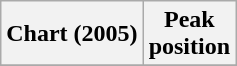<table class="wikitable plainrowheaders" style="text-align:center">
<tr>
<th>Chart (2005)</th>
<th>Peak<br>position</th>
</tr>
<tr>
</tr>
</table>
